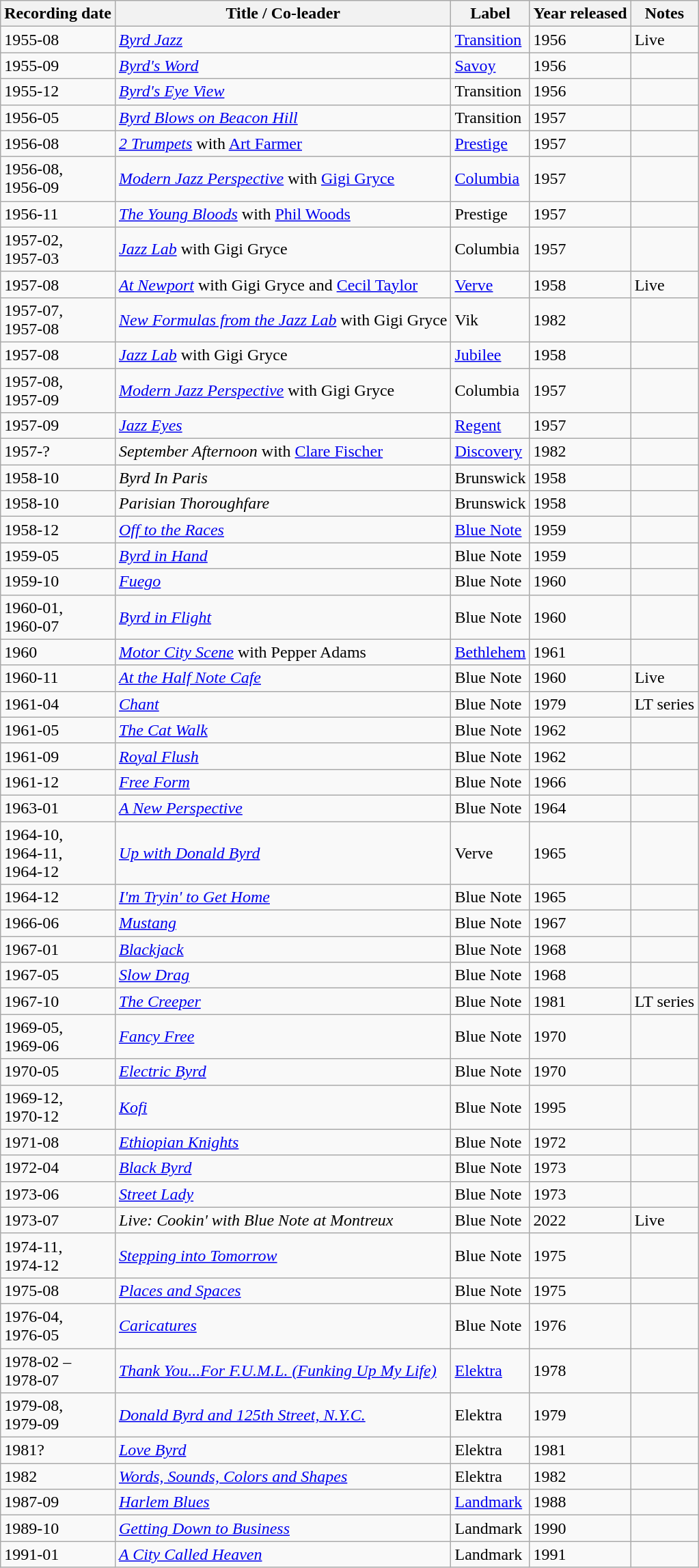<table class="wikitable sortable">
<tr>
<th>Recording date</th>
<th>Title / Co-leader</th>
<th>Label</th>
<th>Year released</th>
<th>Notes</th>
</tr>
<tr>
<td>1955-08</td>
<td><em><a href='#'>Byrd Jazz</a></em></td>
<td><a href='#'>Transition</a></td>
<td>1956</td>
<td>Live</td>
</tr>
<tr>
<td>1955-09</td>
<td><em><a href='#'>Byrd's Word</a></em></td>
<td><a href='#'>Savoy</a></td>
<td>1956</td>
<td></td>
</tr>
<tr>
<td>1955-12</td>
<td><em><a href='#'>Byrd's Eye View</a></em></td>
<td>Transition</td>
<td>1956</td>
<td></td>
</tr>
<tr>
<td>1956-05</td>
<td><em><a href='#'>Byrd Blows on Beacon Hill</a></em></td>
<td>Transition</td>
<td>1957</td>
<td></td>
</tr>
<tr>
<td>1956-08</td>
<td><em><a href='#'>2 Trumpets</a></em> with <a href='#'>Art Farmer</a></td>
<td><a href='#'>Prestige</a></td>
<td>1957</td>
<td></td>
</tr>
<tr>
<td>1956-08, <br>1956-09</td>
<td><em><a href='#'>Modern Jazz Perspective</a></em> with <a href='#'>Gigi Gryce</a></td>
<td><a href='#'>Columbia</a></td>
<td>1957</td>
<td></td>
</tr>
<tr>
<td>1956-11</td>
<td><em><a href='#'>The Young Bloods</a></em> with <a href='#'>Phil Woods</a></td>
<td>Prestige</td>
<td>1957</td>
<td></td>
</tr>
<tr>
<td>1957-02, <br>1957-03</td>
<td><em><a href='#'>Jazz Lab</a></em> with Gigi Gryce</td>
<td>Columbia</td>
<td>1957</td>
<td></td>
</tr>
<tr>
<td>1957-08</td>
<td><em><a href='#'>At Newport</a></em> with Gigi Gryce and <a href='#'>Cecil Taylor</a></td>
<td><a href='#'>Verve</a></td>
<td>1958</td>
<td>Live</td>
</tr>
<tr>
<td>1957-07, <br>1957-08</td>
<td><em><a href='#'>New Formulas from the Jazz Lab</a></em> with Gigi Gryce</td>
<td>Vik</td>
<td>1982</td>
<td></td>
</tr>
<tr>
<td>1957-08</td>
<td><em><a href='#'>Jazz Lab</a></em> with Gigi Gryce</td>
<td><a href='#'>Jubilee</a></td>
<td>1958</td>
<td></td>
</tr>
<tr>
<td>1957-08, <br>1957-09</td>
<td><em><a href='#'>Modern Jazz Perspective</a></em> with Gigi Gryce</td>
<td>Columbia</td>
<td>1957</td>
<td></td>
</tr>
<tr>
<td>1957-09</td>
<td><em><a href='#'>Jazz Eyes</a></em></td>
<td><a href='#'>Regent</a></td>
<td>1957</td>
<td></td>
</tr>
<tr>
<td>1957-?</td>
<td><em>September Afternoon</em> with <a href='#'>Clare Fischer</a></td>
<td><a href='#'>Discovery</a></td>
<td>1982</td>
<td></td>
</tr>
<tr>
<td>1958-10</td>
<td><em>Byrd In Paris</em></td>
<td>Brunswick</td>
<td>1958</td>
<td></td>
</tr>
<tr>
<td>1958-10</td>
<td><em>Parisian Thoroughfare</em></td>
<td>Brunswick</td>
<td>1958</td>
<td></td>
</tr>
<tr>
<td>1958-12</td>
<td><em><a href='#'>Off to the Races</a></em></td>
<td><a href='#'>Blue Note</a></td>
<td>1959</td>
<td></td>
</tr>
<tr>
<td>1959-05</td>
<td><em><a href='#'>Byrd in Hand</a></em></td>
<td>Blue Note</td>
<td>1959</td>
<td></td>
</tr>
<tr>
<td>1959-10</td>
<td><em><a href='#'>Fuego</a></em></td>
<td>Blue Note</td>
<td>1960</td>
<td></td>
</tr>
<tr>
<td>1960-01, <br>1960-07</td>
<td><em><a href='#'>Byrd in Flight</a></em></td>
<td>Blue Note</td>
<td>1960</td>
<td></td>
</tr>
<tr>
<td>1960</td>
<td><em><a href='#'>Motor City Scene</a></em> with Pepper Adams</td>
<td><a href='#'>Bethlehem</a></td>
<td>1961</td>
<td></td>
</tr>
<tr>
<td>1960-11</td>
<td><em><a href='#'>At the Half Note Cafe</a></em></td>
<td>Blue Note</td>
<td>1960</td>
<td>Live</td>
</tr>
<tr>
<td>1961-04</td>
<td><em><a href='#'>Chant</a></em></td>
<td>Blue Note</td>
<td>1979</td>
<td>LT series</td>
</tr>
<tr>
<td>1961-05</td>
<td><em><a href='#'>The Cat Walk</a></em></td>
<td>Blue Note</td>
<td>1962</td>
<td></td>
</tr>
<tr>
<td>1961-09</td>
<td><em><a href='#'>Royal Flush</a></em></td>
<td>Blue Note</td>
<td>1962</td>
<td></td>
</tr>
<tr>
<td>1961-12</td>
<td><em><a href='#'>Free Form</a></em></td>
<td>Blue Note</td>
<td>1966</td>
<td></td>
</tr>
<tr>
<td>1963-01</td>
<td><em><a href='#'>A New Perspective</a></em></td>
<td>Blue Note</td>
<td>1964</td>
<td></td>
</tr>
<tr>
<td>1964-10, <br>1964-11, <br>1964-12</td>
<td><em><a href='#'>Up with Donald Byrd</a></em></td>
<td>Verve</td>
<td>1965</td>
<td></td>
</tr>
<tr>
<td>1964-12</td>
<td><em><a href='#'>I'm Tryin' to Get Home</a></em></td>
<td>Blue Note</td>
<td>1965</td>
<td></td>
</tr>
<tr>
<td>1966-06</td>
<td><em><a href='#'>Mustang</a></em></td>
<td>Blue Note</td>
<td>1967</td>
<td></td>
</tr>
<tr>
<td>1967-01</td>
<td><em><a href='#'>Blackjack</a></em></td>
<td>Blue Note</td>
<td>1968</td>
<td></td>
</tr>
<tr>
<td>1967-05</td>
<td><em><a href='#'>Slow Drag</a></em></td>
<td>Blue Note</td>
<td>1968</td>
<td></td>
</tr>
<tr>
<td>1967-10</td>
<td><em><a href='#'>The Creeper</a></em></td>
<td>Blue Note</td>
<td>1981</td>
<td>LT series</td>
</tr>
<tr>
<td>1969-05, <br>1969-06</td>
<td><em><a href='#'>Fancy Free</a></em></td>
<td>Blue Note</td>
<td>1970</td>
<td></td>
</tr>
<tr>
<td>1970-05</td>
<td><em><a href='#'>Electric Byrd</a></em></td>
<td>Blue Note</td>
<td>1970</td>
<td></td>
</tr>
<tr>
<td>1969-12, <br>1970-12</td>
<td><em><a href='#'>Kofi</a></em></td>
<td>Blue Note</td>
<td>1995</td>
<td></td>
</tr>
<tr>
<td>1971-08</td>
<td><em><a href='#'>Ethiopian Knights</a></em></td>
<td>Blue Note</td>
<td>1972</td>
<td></td>
</tr>
<tr>
<td>1972-04</td>
<td><em><a href='#'>Black Byrd</a></em></td>
<td>Blue Note</td>
<td>1973</td>
<td></td>
</tr>
<tr>
<td>1973-06</td>
<td><em><a href='#'>Street Lady</a></em></td>
<td>Blue Note</td>
<td>1973</td>
<td></td>
</tr>
<tr>
<td>1973-07</td>
<td><em>Live: Cookin' with Blue Note at Montreux</em></td>
<td>Blue Note</td>
<td>2022</td>
<td>Live</td>
</tr>
<tr>
<td>1974-11, <br>1974-12</td>
<td><em><a href='#'>Stepping into Tomorrow</a></em></td>
<td>Blue Note</td>
<td>1975</td>
<td></td>
</tr>
<tr>
<td>1975-08</td>
<td><em><a href='#'>Places and Spaces</a></em></td>
<td>Blue Note</td>
<td>1975</td>
<td></td>
</tr>
<tr>
<td>1976-04, <br>1976-05</td>
<td><em><a href='#'>Caricatures</a></em></td>
<td>Blue Note</td>
<td>1976</td>
<td></td>
</tr>
<tr>
<td>1978-02 –<br>1978-07</td>
<td><em><a href='#'>Thank You...For F.U.M.L. (Funking Up My Life)</a></em></td>
<td><a href='#'>Elektra</a></td>
<td>1978</td>
<td></td>
</tr>
<tr>
<td>1979-08, <br>1979-09</td>
<td><em><a href='#'>Donald Byrd and 125th Street, N.Y.C.</a></em></td>
<td>Elektra</td>
<td>1979</td>
<td></td>
</tr>
<tr>
<td>1981?</td>
<td><em><a href='#'>Love Byrd</a></em></td>
<td>Elektra</td>
<td>1981</td>
<td></td>
</tr>
<tr>
<td>1982</td>
<td><em><a href='#'>Words, Sounds, Colors and Shapes</a></em></td>
<td>Elektra</td>
<td>1982</td>
<td></td>
</tr>
<tr>
<td>1987-09</td>
<td><em><a href='#'>Harlem Blues</a></em></td>
<td><a href='#'>Landmark</a></td>
<td>1988</td>
<td></td>
</tr>
<tr>
<td>1989-10</td>
<td><em><a href='#'>Getting Down to Business</a></em></td>
<td>Landmark</td>
<td>1990</td>
<td></td>
</tr>
<tr>
<td>1991-01</td>
<td><em><a href='#'>A City Called Heaven</a></em></td>
<td>Landmark</td>
<td>1991</td>
<td></td>
</tr>
</table>
